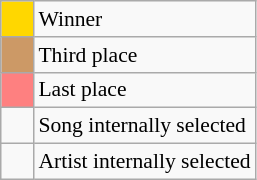<table class="wikitable" style="font-size:90%">
<tr>
<td width=15px bgcolor=gold></td>
<td>Winner</td>
</tr>
<tr>
<td bgcolor=#C96></td>
<td>Third place</td>
</tr>
<tr>
<td bgcolor=#FE8080></td>
<td>Last place</td>
</tr>
<tr>
<td></td>
<td>Song internally selected</td>
</tr>
<tr>
<td></td>
<td>Artist internally selected</td>
</tr>
</table>
